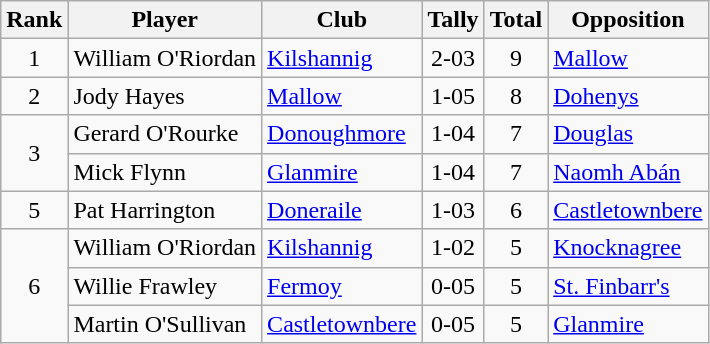<table class="wikitable">
<tr>
<th>Rank</th>
<th>Player</th>
<th>Club</th>
<th>Tally</th>
<th>Total</th>
<th>Opposition</th>
</tr>
<tr>
<td rowspan="1" style="text-align:center;">1</td>
<td>William O'Riordan</td>
<td><a href='#'>Kilshannig</a></td>
<td align=center>2-03</td>
<td align=center>9</td>
<td><a href='#'>Mallow</a></td>
</tr>
<tr>
<td rowspan="1" style="text-align:center;">2</td>
<td>Jody Hayes</td>
<td><a href='#'>Mallow</a></td>
<td align=center>1-05</td>
<td align=center>8</td>
<td><a href='#'>Dohenys</a></td>
</tr>
<tr>
<td rowspan="2" style="text-align:center;">3</td>
<td>Gerard O'Rourke</td>
<td><a href='#'>Donoughmore</a></td>
<td align=center>1-04</td>
<td align=center>7</td>
<td><a href='#'>Douglas</a></td>
</tr>
<tr>
<td>Mick Flynn</td>
<td><a href='#'>Glanmire</a></td>
<td align=center>1-04</td>
<td align=center>7</td>
<td><a href='#'>Naomh Abán</a></td>
</tr>
<tr>
<td rowspan="1" style="text-align:center;">5</td>
<td>Pat Harrington</td>
<td><a href='#'>Doneraile</a></td>
<td align=center>1-03</td>
<td align=center>6</td>
<td><a href='#'>Castletownbere</a></td>
</tr>
<tr>
<td rowspan="3" style="text-align:center;">6</td>
<td>William O'Riordan</td>
<td><a href='#'>Kilshannig</a></td>
<td align=center>1-02</td>
<td align=center>5</td>
<td><a href='#'>Knocknagree</a></td>
</tr>
<tr>
<td>Willie Frawley</td>
<td><a href='#'>Fermoy</a></td>
<td align=center>0-05</td>
<td align=center>5</td>
<td><a href='#'>St. Finbarr's</a></td>
</tr>
<tr>
<td>Martin O'Sullivan</td>
<td><a href='#'>Castletownbere</a></td>
<td align=center>0-05</td>
<td align=center>5</td>
<td><a href='#'>Glanmire</a></td>
</tr>
</table>
